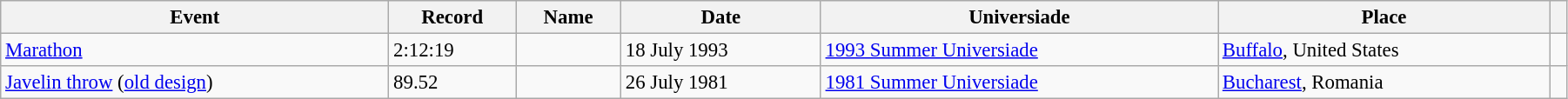<table class="wikitable" style="font-size:95%; width: 95%;">
<tr>
<th>Event</th>
<th>Record</th>
<th>Name</th>
<th>Date</th>
<th>Universiade</th>
<th>Place</th>
<th></th>
</tr>
<tr>
<td><a href='#'>Marathon</a></td>
<td>2:12:19</td>
<td></td>
<td>18 July 1993</td>
<td><a href='#'>1993 Summer Universiade</a></td>
<td><a href='#'>Buffalo</a>, United States</td>
<td></td>
</tr>
<tr>
<td><a href='#'>Javelin throw</a> (<a href='#'>old design</a>)</td>
<td>89.52</td>
<td></td>
<td>26 July 1981</td>
<td><a href='#'>1981 Summer Universiade</a></td>
<td><a href='#'>Bucharest</a>, Romania</td>
<td></td>
</tr>
</table>
